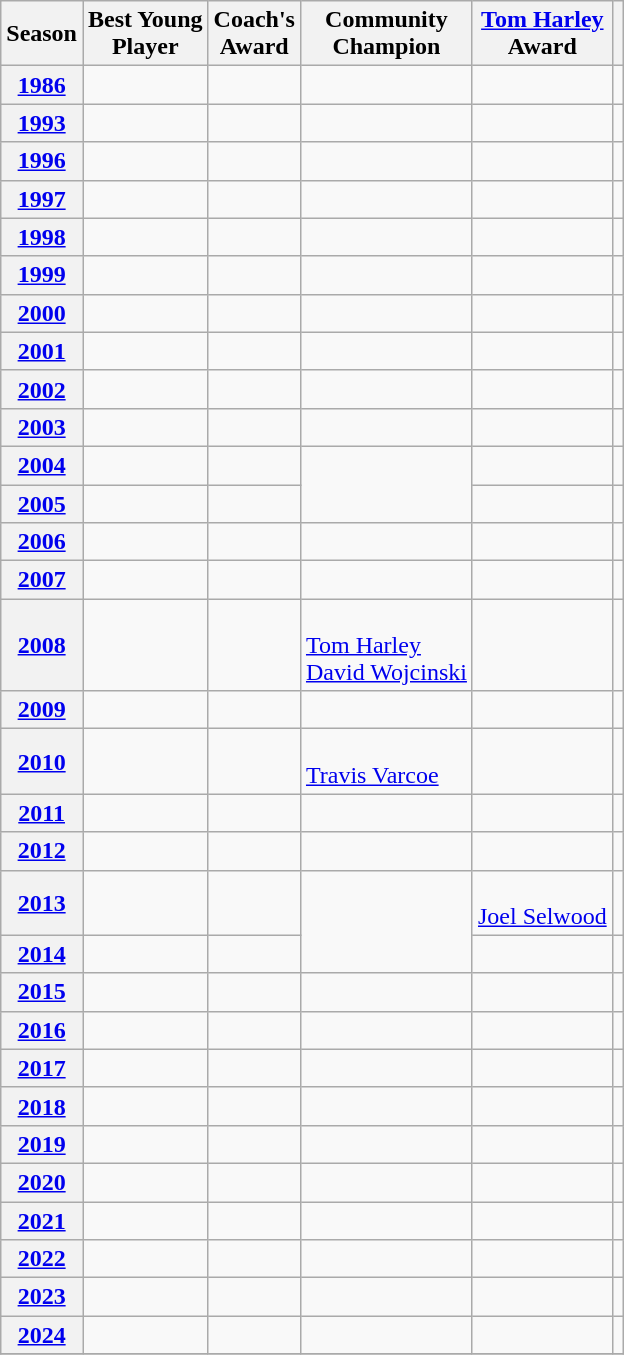<table class="wikitable plainrowheaders sortable" style="text-align:left">
<tr>
<th scope="col">Season</th>
<th scope="col">Best Young<br>Player</th>
<th scope="col">Coach's<br>Award</th>
<th scope="col">Community<br>Champion</th>
<th scope="col"><a href='#'>Tom Harley</a><br>Award</th>
<th scope="col" class="unsortable"></th>
</tr>
<tr>
<th scope="row" style="text-align:center;"><a href='#'>1986</a></th>
<td></td>
<td></td>
<td></td>
<td></td>
<td style="text-align:center;"></td>
</tr>
<tr>
<th scope="row" style="text-align:center;"><a href='#'>1993</a></th>
<td></td>
<td></td>
<td></td>
<td></td>
<td style="text-align:center;"></td>
</tr>
<tr>
<th scope="row" style="text-align:center;"><a href='#'>1996</a></th>
<td></td>
<td></td>
<td></td>
<td></td>
<td style="text-align:center;"></td>
</tr>
<tr>
<th scope="row" style="text-align:center;"><a href='#'>1997</a></th>
<td></td>
<td></td>
<td></td>
<td></td>
<td style="text-align:center;"></td>
</tr>
<tr>
<th scope="row" style="text-align:center;"><a href='#'>1998</a></th>
<td></td>
<td></td>
<td></td>
<td></td>
<td style="text-align:center;"></td>
</tr>
<tr>
<th scope="row" style="text-align:center;"><a href='#'>1999</a></th>
<td></td>
<td></td>
<td></td>
<td></td>
<td style="text-align:center;"></td>
</tr>
<tr>
<th scope="row" style="text-align:center;"><a href='#'>2000</a></th>
<td></td>
<td></td>
<td></td>
<td></td>
<td style="text-align:center;"></td>
</tr>
<tr>
<th scope="row" style="text-align:center;"><a href='#'>2001</a></th>
<td></td>
<td></td>
<td></td>
<td></td>
<td style="text-align:center;"></td>
</tr>
<tr>
<th scope="row" style="text-align:center;"><a href='#'>2002</a></th>
<td></td>
<td></td>
<td></td>
<td></td>
<td style="text-align:center;"></td>
</tr>
<tr>
<th scope="row" style="text-align:center;"><a href='#'>2003</a></th>
<td></td>
<td></td>
<td></td>
<td></td>
<td style="text-align:center;"></td>
</tr>
<tr>
<th scope="row" style="text-align:center;"><a href='#'>2004</a></th>
<td></td>
<td></td>
<td rowspan=2></td>
<td></td>
<td style="text-align:center;"></td>
</tr>
<tr>
<th scope="row" style="text-align:center;"><a href='#'>2005</a></th>
<td></td>
<td></td>
<td></td>
<td style="text-align:center;"></td>
</tr>
<tr>
<th scope="row" style="text-align:center;"><a href='#'>2006</a></th>
<td></td>
<td></td>
<td></td>
<td></td>
<td style="text-align:center;"></td>
</tr>
<tr>
<th scope="row" style="text-align:center;"><a href='#'>2007</a></th>
<td></td>
<td></td>
<td></td>
<td></td>
<td style="text-align:center;"></td>
</tr>
<tr>
<th scope="row" style="text-align:center;"><a href='#'>2008</a></th>
<td></td>
<td></td>
<td><br><a href='#'>Tom Harley</a><br><a href='#'>David Wojcinski</a></td>
<td></td>
<td style="text-align:center;"></td>
</tr>
<tr>
<th scope="row" style="text-align:center;"><a href='#'>2009</a></th>
<td></td>
<td></td>
<td></td>
<td></td>
<td style="text-align:center;"></td>
</tr>
<tr>
<th scope="row" style="text-align:center;"><a href='#'>2010</a></th>
<td></td>
<td></td>
<td><br><a href='#'>Travis Varcoe</a></td>
<td></td>
<td style="text-align:center;"></td>
</tr>
<tr>
<th scope="row" style="text-align:center;"><a href='#'>2011</a></th>
<td></td>
<td></td>
<td></td>
<td><br></td>
<td style="text-align:center;"></td>
</tr>
<tr>
<th scope="row" style="text-align:center;"><a href='#'>2012</a></th>
<td></td>
<td></td>
<td></td>
<td></td>
<td style="text-align:center;"></td>
</tr>
<tr>
<th scope="row" style="text-align:center;"><a href='#'>2013</a></th>
<td></td>
<td></td>
<td rowspan=2></td>
<td><br><a href='#'>Joel Selwood</a></td>
<td style="text-align:center;"></td>
</tr>
<tr>
<th scope="row" style="text-align:center;"><a href='#'>2014</a></th>
<td></td>
<td></td>
<td></td>
<td style="text-align:center;"></td>
</tr>
<tr>
<th scope="row" style="text-align:center;"><a href='#'>2015</a></th>
<td></td>
<td></td>
<td></td>
<td></td>
<td style="text-align:center;"></td>
</tr>
<tr>
<th scope="row" style="text-align:center;"><a href='#'>2016</a></th>
<td></td>
<td></td>
<td></td>
<td></td>
<td style="text-align:center;"></td>
</tr>
<tr>
<th scope="row" style="text-align:center;"><a href='#'>2017</a></th>
<td></td>
<td></td>
<td></td>
<td></td>
<td style="text-align:center;"></td>
</tr>
<tr>
<th scope="row" style="text-align:center;"><a href='#'>2018</a></th>
<td></td>
<td></td>
<td></td>
<td></td>
<td style="text-align:center;"></td>
</tr>
<tr>
<th scope="row" style="text-align:center;"><a href='#'>2019</a></th>
<td></td>
<td></td>
<td></td>
<td></td>
<td style="text-align:center;"></td>
</tr>
<tr>
<th scope="row" style="text-align:center;"><a href='#'>2020</a></th>
<td></td>
<td></td>
<td></td>
<td><br></td>
<td style="text-align:center;"></td>
</tr>
<tr>
<th scope="row" style="text-align:center;"><a href='#'>2021</a></th>
<td></td>
<td></td>
<td></td>
<td></td>
<td style="text-align:center;"></td>
</tr>
<tr>
<th scope="row" style="text-align:center;"><a href='#'>2022</a></th>
<td></td>
<td></td>
<td></td>
<td></td>
<td style="text-align:center;"></td>
</tr>
<tr>
<th scope="row" style="text-align:center;"><a href='#'>2023</a></th>
<td></td>
<td></td>
<td></td>
<td></td>
<td style="text-align:center;"></td>
</tr>
<tr>
<th scope="row" style="text-align:center;"><a href='#'>2024</a></th>
<td></td>
<td></td>
<td></td>
<td><br></td>
<td style="text-align:center;"></td>
</tr>
<tr>
</tr>
</table>
